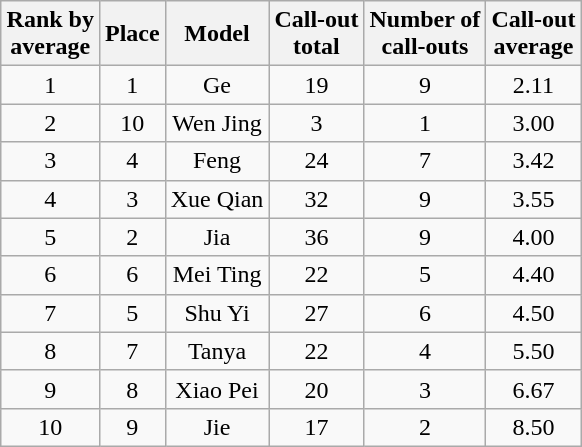<table class="wikitable sortable" style="margin:auto; text-align:center; white-space:nowrap">
<tr>
<th>Rank by<br>average</th>
<th>Place</th>
<th>Model</th>
<th>Call-out<br>total</th>
<th>Number of<br>call-outs</th>
<th>Call-out<br>average</th>
</tr>
<tr>
<td>1</td>
<td>1</td>
<td>Ge</td>
<td>19</td>
<td>9</td>
<td>2.11</td>
</tr>
<tr>
<td>2</td>
<td>10</td>
<td>Wen Jing</td>
<td>3</td>
<td>1</td>
<td>3.00</td>
</tr>
<tr>
<td>3</td>
<td>4</td>
<td>Feng</td>
<td>24</td>
<td>7</td>
<td>3.42</td>
</tr>
<tr>
<td>4</td>
<td>3</td>
<td>Xue Qian</td>
<td>32</td>
<td>9</td>
<td>3.55</td>
</tr>
<tr>
<td>5</td>
<td>2</td>
<td>Jia</td>
<td>36</td>
<td>9</td>
<td>4.00</td>
</tr>
<tr>
<td>6</td>
<td>6</td>
<td>Mei Ting</td>
<td>22</td>
<td>5</td>
<td>4.40</td>
</tr>
<tr>
<td>7</td>
<td>5</td>
<td>Shu Yi</td>
<td>27</td>
<td>6</td>
<td>4.50</td>
</tr>
<tr>
<td>8</td>
<td>7</td>
<td>Tanya</td>
<td>22</td>
<td>4</td>
<td>5.50</td>
</tr>
<tr>
<td>9</td>
<td>8</td>
<td>Xiao Pei</td>
<td>20</td>
<td>3</td>
<td>6.67</td>
</tr>
<tr>
<td>10</td>
<td>9</td>
<td>Jie</td>
<td>17</td>
<td>2</td>
<td>8.50</td>
</tr>
</table>
